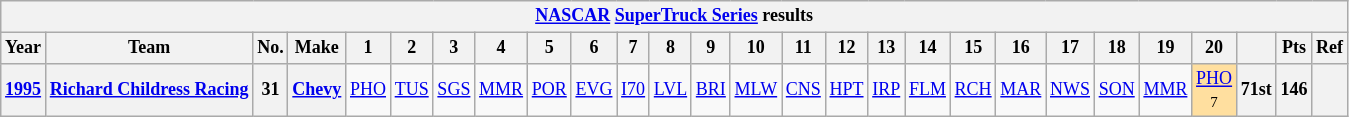<table class="wikitable" style="text-align:center; font-size:75%">
<tr>
<th colspan=45><a href='#'>NASCAR</a> <a href='#'>SuperTruck Series</a> results</th>
</tr>
<tr>
<th>Year</th>
<th>Team</th>
<th>No.</th>
<th>Make</th>
<th>1</th>
<th>2</th>
<th>3</th>
<th>4</th>
<th>5</th>
<th>6</th>
<th>7</th>
<th>8</th>
<th>9</th>
<th>10</th>
<th>11</th>
<th>12</th>
<th>13</th>
<th>14</th>
<th>15</th>
<th>16</th>
<th>17</th>
<th>18</th>
<th>19</th>
<th>20</th>
<th></th>
<th>Pts</th>
<th>Ref</th>
</tr>
<tr>
<th><a href='#'>1995</a></th>
<th><a href='#'>Richard Childress Racing</a></th>
<th>31</th>
<th><a href='#'>Chevy</a></th>
<td><a href='#'>PHO</a></td>
<td><a href='#'>TUS</a></td>
<td><a href='#'>SGS</a></td>
<td><a href='#'>MMR</a></td>
<td><a href='#'>POR</a></td>
<td><a href='#'>EVG</a></td>
<td><a href='#'>I70</a></td>
<td><a href='#'>LVL</a></td>
<td><a href='#'>BRI</a></td>
<td><a href='#'>MLW</a></td>
<td><a href='#'>CNS</a></td>
<td><a href='#'>HPT</a></td>
<td><a href='#'>IRP</a></td>
<td><a href='#'>FLM</a></td>
<td><a href='#'>RCH</a></td>
<td><a href='#'>MAR</a></td>
<td><a href='#'>NWS</a></td>
<td><a href='#'>SON</a></td>
<td><a href='#'>MMR</a></td>
<td style="background:#FFDF9F;"><a href='#'>PHO</a><br><small>7</small></td>
<th>71st</th>
<th>146</th>
<th></th>
</tr>
</table>
